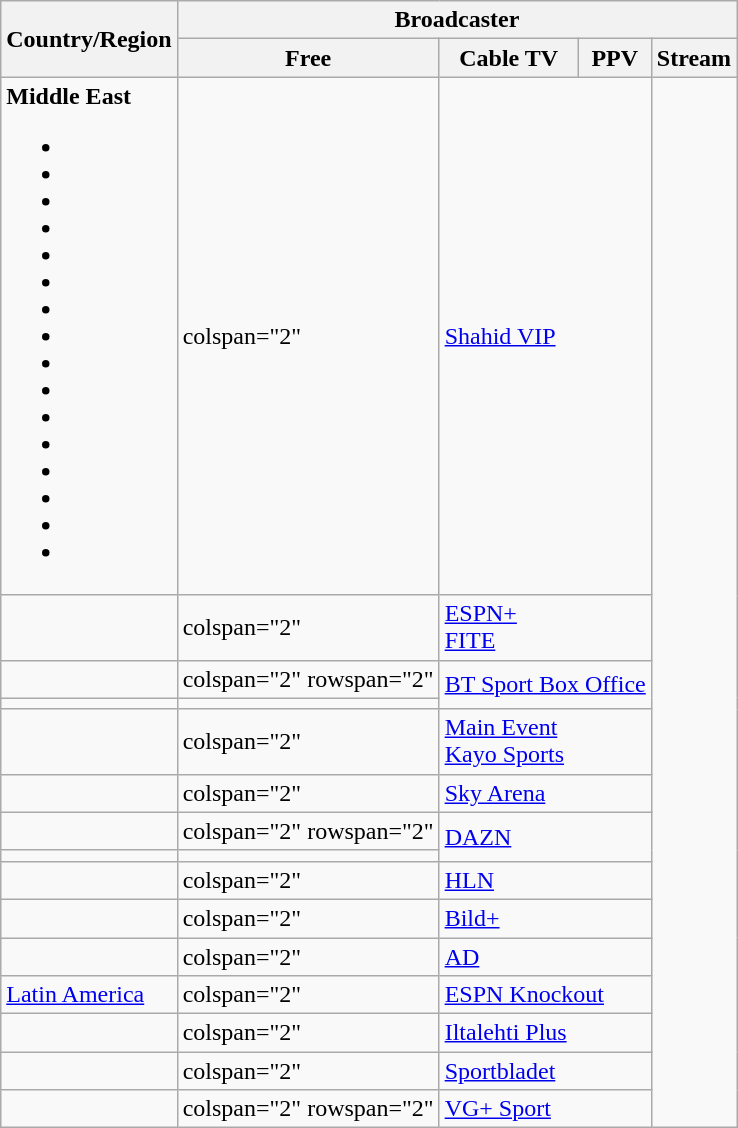<table class="wikitable">
<tr>
<th rowspan="2">Country/Region</th>
<th colspan="4">Broadcaster</th>
</tr>
<tr>
<th>Free</th>
<th>Cable TV</th>
<th>PPV</th>
<th>Stream</th>
</tr>
<tr>
<td><strong>Middle East</strong><br><ul><li></li><li></li><li></li><li></li><li></li><li></li><li></li><li></li><li></li><li></li><li></li><li></li><li></li><li></li><li></li><li></li></ul></td>
<td>colspan="2" </td>
<td colspan="2"><a href='#'>Shahid VIP</a></td>
</tr>
<tr>
<td></td>
<td>colspan="2" </td>
<td colspan="2"><a href='#'>ESPN+</a> <br> <a href='#'>FITE</a></td>
</tr>
<tr>
<td></td>
<td>colspan="2" rowspan="2" </td>
<td colspan="2" rowspan="2"><a href='#'>BT Sport Box Office</a></td>
</tr>
<tr>
<td></td>
</tr>
<tr>
<td></td>
<td>colspan="2" </td>
<td colspan="2"><a href='#'>Main Event</a> <br> <a href='#'>Kayo Sports</a></td>
</tr>
<tr>
<td></td>
<td>colspan="2" </td>
<td colspan="2"><a href='#'>Sky Arena</a></td>
</tr>
<tr>
<td></td>
<td>colspan="2" rowspan="2" </td>
<td colspan="2" rowspan="2"><a href='#'>DAZN</a></td>
</tr>
<tr>
<td></td>
</tr>
<tr>
<td></td>
<td>colspan="2" </td>
<td colspan="2"><a href='#'>HLN</a></td>
</tr>
<tr>
<td></td>
<td>colspan="2" </td>
<td colspan="2"><a href='#'>Bild+</a></td>
</tr>
<tr>
<td></td>
<td>colspan="2" </td>
<td colspan="2"><a href='#'>AD</a></td>
</tr>
<tr>
<td><a href='#'>Latin America</a></td>
<td>colspan="2" </td>
<td colspan="2"><a href='#'>ESPN Knockout</a></td>
</tr>
<tr>
<td></td>
<td>colspan="2" </td>
<td colspan="2"><a href='#'>Iltalehti Plus</a></td>
</tr>
<tr>
<td></td>
<td>colspan="2" </td>
<td colspan="2"><a href='#'>Sportbladet</a></td>
</tr>
<tr>
<td></td>
<td>colspan="2" rowspan="2" </td>
<td colspan="2" rowspan="2"><a href='#'>VG+ Sport</a></td>
</tr>
</table>
